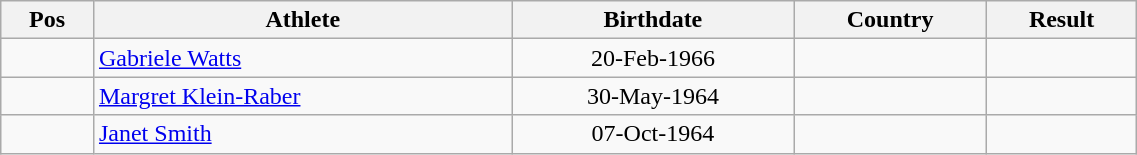<table class="wikitable"  style="text-align:center; width:60%;">
<tr>
<th>Pos</th>
<th>Athlete</th>
<th>Birthdate</th>
<th>Country</th>
<th>Result</th>
</tr>
<tr>
<td align=center></td>
<td align=left><a href='#'>Gabriele Watts</a></td>
<td>20-Feb-1966</td>
<td align=left></td>
<td></td>
</tr>
<tr>
<td align=center></td>
<td align=left><a href='#'>Margret Klein-Raber</a></td>
<td>30-May-1964</td>
<td align=left></td>
<td></td>
</tr>
<tr>
<td align=center></td>
<td align=left><a href='#'>Janet Smith</a></td>
<td>07-Oct-1964</td>
<td align=left></td>
<td></td>
</tr>
</table>
